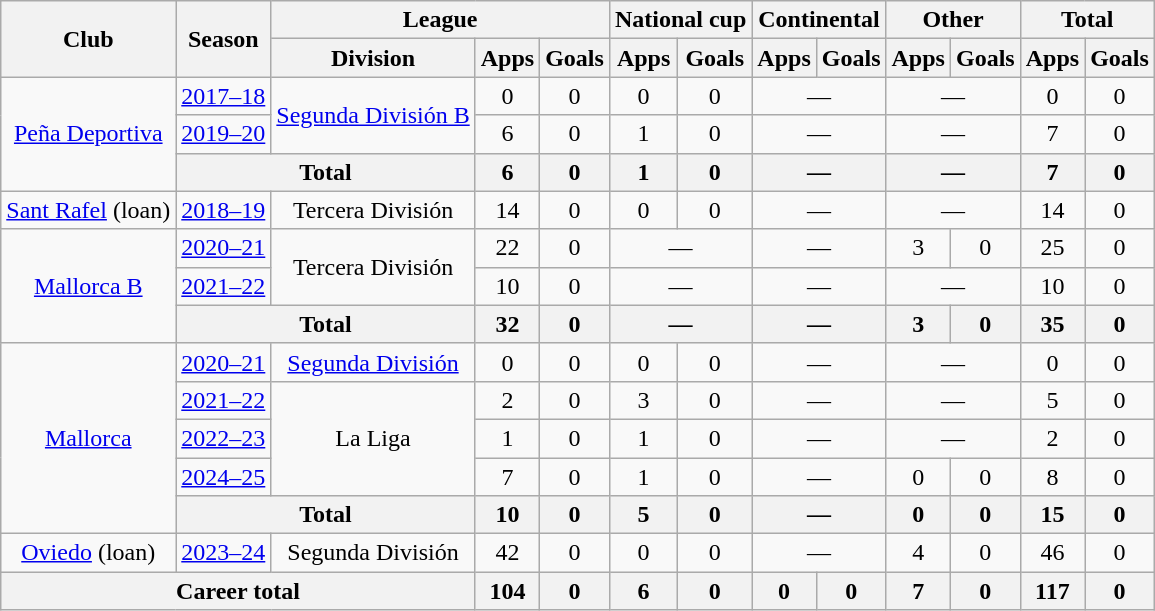<table class="wikitable" style="text-align:center">
<tr>
<th rowspan="2">Club</th>
<th rowspan="2">Season</th>
<th colspan="3">League</th>
<th colspan="2">National cup</th>
<th colspan="2">Continental</th>
<th colspan="2">Other</th>
<th colspan="2">Total</th>
</tr>
<tr>
<th>Division</th>
<th>Apps</th>
<th>Goals</th>
<th>Apps</th>
<th>Goals</th>
<th>Apps</th>
<th>Goals</th>
<th>Apps</th>
<th>Goals</th>
<th>Apps</th>
<th>Goals</th>
</tr>
<tr>
<td rowspan="3"><a href='#'>Peña Deportiva</a></td>
<td><a href='#'>2017–18</a></td>
<td rowspan="2"><a href='#'>Segunda División B</a></td>
<td>0</td>
<td>0</td>
<td>0</td>
<td>0</td>
<td colspan="2">—</td>
<td colspan="2">—</td>
<td>0</td>
<td>0</td>
</tr>
<tr>
<td><a href='#'>2019–20</a></td>
<td>6</td>
<td>0</td>
<td>1</td>
<td>0</td>
<td colspan="2">—</td>
<td colspan="2">—</td>
<td>7</td>
<td>0</td>
</tr>
<tr>
<th colspan="2">Total</th>
<th>6</th>
<th>0</th>
<th>1</th>
<th>0</th>
<th colspan="2">—</th>
<th colspan="2">—</th>
<th>7</th>
<th>0</th>
</tr>
<tr>
<td><a href='#'>Sant Rafel</a> (loan)</td>
<td><a href='#'>2018–19</a></td>
<td>Tercera División</td>
<td>14</td>
<td>0</td>
<td>0</td>
<td>0</td>
<td colspan="2">—</td>
<td colspan="2">—</td>
<td>14</td>
<td>0</td>
</tr>
<tr>
<td rowspan="3"><a href='#'>Mallorca B</a></td>
<td><a href='#'>2020–21</a></td>
<td rowspan="2">Tercera División</td>
<td>22</td>
<td>0</td>
<td colspan="2">—</td>
<td colspan="2">—</td>
<td>3</td>
<td>0</td>
<td>25</td>
<td>0</td>
</tr>
<tr>
<td><a href='#'>2021–22</a></td>
<td>10</td>
<td>0</td>
<td colspan="2">—</td>
<td colspan="2">—</td>
<td colspan="2">—</td>
<td>10</td>
<td>0</td>
</tr>
<tr>
<th colspan="2">Total</th>
<th>32</th>
<th>0</th>
<th colspan="2">—</th>
<th colspan="2">—</th>
<th>3</th>
<th>0</th>
<th>35</th>
<th>0</th>
</tr>
<tr>
<td rowspan="5"><a href='#'>Mallorca</a></td>
<td><a href='#'>2020–21</a></td>
<td><a href='#'>Segunda División</a></td>
<td>0</td>
<td>0</td>
<td>0</td>
<td>0</td>
<td colspan="2">—</td>
<td colspan="2">—</td>
<td>0</td>
<td>0</td>
</tr>
<tr>
<td><a href='#'>2021–22</a></td>
<td rowspan="3">La Liga</td>
<td>2</td>
<td>0</td>
<td>3</td>
<td>0</td>
<td colspan="2">—</td>
<td colspan="2">—</td>
<td>5</td>
<td>0</td>
</tr>
<tr>
<td><a href='#'>2022–23</a></td>
<td>1</td>
<td>0</td>
<td>1</td>
<td>0</td>
<td colspan="2">—</td>
<td colspan="2">—</td>
<td>2</td>
<td>0</td>
</tr>
<tr>
<td><a href='#'>2024–25</a></td>
<td>7</td>
<td>0</td>
<td>1</td>
<td>0</td>
<td colspan="2">—</td>
<td>0</td>
<td>0</td>
<td>8</td>
<td>0</td>
</tr>
<tr>
<th colspan="2">Total</th>
<th>10</th>
<th>0</th>
<th>5</th>
<th>0</th>
<th colspan="2">—</th>
<th>0</th>
<th>0</th>
<th>15</th>
<th>0</th>
</tr>
<tr>
<td><a href='#'>Oviedo</a> (loan)</td>
<td><a href='#'>2023–24</a></td>
<td>Segunda División</td>
<td>42</td>
<td>0</td>
<td>0</td>
<td>0</td>
<td colspan="2">—</td>
<td>4</td>
<td>0</td>
<td>46</td>
<td>0</td>
</tr>
<tr>
<th colspan="3">Career total</th>
<th>104</th>
<th>0</th>
<th>6</th>
<th>0</th>
<th>0</th>
<th>0</th>
<th>7</th>
<th>0</th>
<th>117</th>
<th>0</th>
</tr>
</table>
